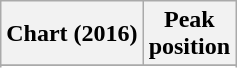<table class="wikitable sortable plainrowheaders" style="text-align:center">
<tr>
<th scope="col">Chart (2016)</th>
<th scope="col">Peak<br> position</th>
</tr>
<tr>
</tr>
<tr>
</tr>
<tr>
</tr>
<tr>
</tr>
<tr>
</tr>
<tr>
</tr>
<tr>
</tr>
<tr>
</tr>
<tr>
</tr>
<tr>
</tr>
<tr>
</tr>
<tr>
</tr>
<tr>
</tr>
</table>
